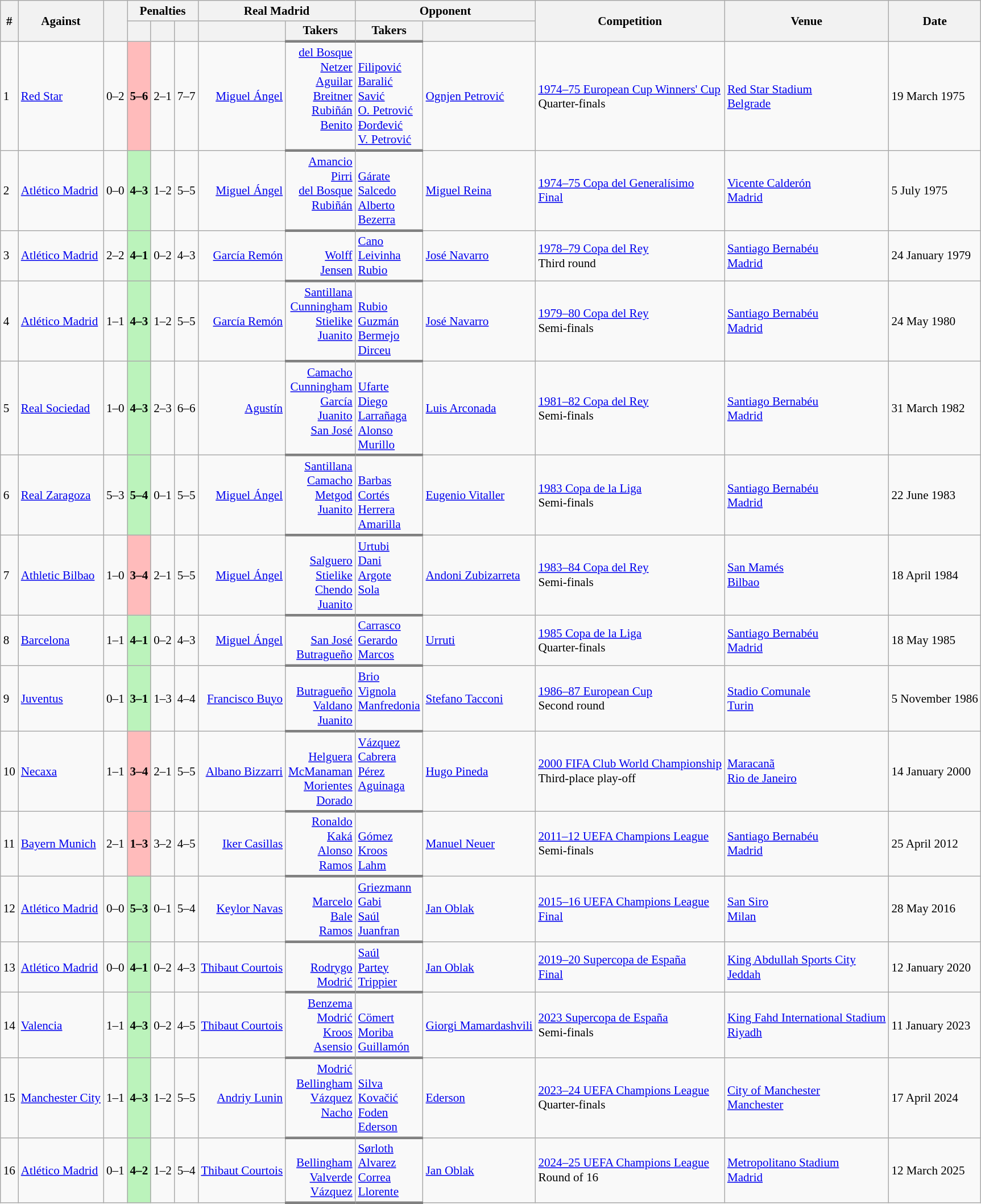<table class="wikitable sortable" style="text-align:; font-size:88%;">
<tr>
<th rowspan=2>#</th>
<th rowspan=2>Against</th>
<th rowspan=2></th>
<th colspan=3>Penalties</th>
<th colspan=2>Real Madrid</th>
<th colspan=2>Opponent</th>
<th rowspan=2>Competition</th>
<th rowspan=2>Venue</th>
<th rowspan=2>Date</th>
</tr>
<tr>
<th></th>
<th></th>
<th></th>
<th></th>
<th style="border-bottom:3px solid gray">Takers</th>
<th style="border-bottom:3px solid gray">Takers</th>
<th></th>
</tr>
<tr>
<td>1</td>
<td><a href='#'>Red Star</a></td>
<td align=center>0–2</td>
<td bgcolor=#FFBBBB><strong>5–6</strong></td>
<td align=center>2–1</td>
<td align=center>7–7</td>
<td align=right><a href='#'>Miguel Ángel</a></td>
<td align=right style="border-bottom:3px solid gray; vertical-align:top"><a href='#'>del Bosque</a> <br><a href='#'>Netzer</a> <br><a href='#'>Aguilar</a> <br><a href='#'>Breitner</a> <br><a href='#'>Rubiñán</a> <br><a href='#'>Benito</a> <br>
</td>
<td align=left style="border-bottom:3px solid gray; vertical-align:top"><br> <a href='#'>Filipović</a><br> <a href='#'>Baralić</a><br> <a href='#'>Savić</a><br> <a href='#'>O. Petrović</a><br> <a href='#'>Đorđević</a><br> <a href='#'>V. Petrović</a></td>
<td align=left><a href='#'>Ognjen Petrović</a></td>
<td><a href='#'>1974–75 European Cup Winners' Cup</a><br>Quarter-finals</td>
<td><a href='#'>Red Star Stadium</a><br><a href='#'>Belgrade</a></td>
<td>19 March 1975</td>
</tr>
<tr>
<td>2</td>
<td><a href='#'>Atlético Madrid</a></td>
<td align=center>0–0</td>
<td bgcolor=#BBF3BB><strong>4–3</strong></td>
<td align=center>1–2</td>
<td align=center>5–5</td>
<td align=right><a href='#'>Miguel Ángel</a></td>
<td align=right style="border-bottom:3px solid gray; vertical-align:top"><a href='#'>Amancio</a> <br><a href='#'>Pirri</a> <br><a href='#'>del Bosque</a> <br><a href='#'>Rubiñán</a> <br></td>
<td align=left style="border-bottom:3px solid gray; vertical-align:top"><br> <a href='#'>Gárate</a><br> <a href='#'>Salcedo</a><br> <a href='#'>Alberto</a><br> <a href='#'>Bezerra</a></td>
<td align=left><a href='#'>Miguel Reina</a></td>
<td><a href='#'>1974–75 Copa del Generalísimo</a><br><a href='#'>Final</a></td>
<td><a href='#'>Vicente Calderón</a><br><a href='#'>Madrid</a></td>
<td>5 July 1975</td>
</tr>
<tr>
<td>3</td>
<td><a href='#'>Atlético Madrid</a></td>
<td align=center>2–2</td>
<td bgcolor=#BBF3BB><strong>4–1</strong></td>
<td align=center>0–2</td>
<td align=center>4–3</td>
<td align=right><a href='#'>García Remón</a></td>
<td align=right style="border-bottom:3px solid gray; vertical-align:top"> <br><a href='#'>Wolff</a> <br><a href='#'>Jensen</a> <br></td>
<td align=left style="border-bottom:3px solid gray; vertical-align:top"> <a href='#'>Cano</a><br> <a href='#'>Leivinha</a><br> <a href='#'>Rubio</a></td>
<td align=left><a href='#'>José Navarro</a></td>
<td><a href='#'>1978–79 Copa del Rey</a><br>Third round</td>
<td><a href='#'>Santiago Bernabéu</a><br><a href='#'>Madrid</a></td>
<td>24 January 1979</td>
</tr>
<tr>
<td>4</td>
<td><a href='#'>Atlético Madrid</a></td>
<td align=center>1–1</td>
<td bgcolor=#BBF3BB><strong>4–3</strong></td>
<td align=center>1–2</td>
<td align=center>5–5</td>
<td align=right><a href='#'>García Remón</a></td>
<td align=right style="border-bottom:3px solid gray; vertical-align:top"><a href='#'>Santillana</a> <br><a href='#'>Cunningham</a> <br><a href='#'>Stielike</a> <br><a href='#'>Juanito</a> <br></td>
<td align=left style="border-bottom:3px solid gray; vertical-align:top"> <br> <a href='#'>Rubio</a><br> <a href='#'>Guzmán</a><br> <a href='#'>Bermejo</a><br> <a href='#'>Dirceu</a></td>
<td align=left><a href='#'>José Navarro</a></td>
<td><a href='#'>1979–80 Copa del Rey</a><br>Semi-finals</td>
<td><a href='#'>Santiago Bernabéu</a><br><a href='#'>Madrid</a></td>
<td>24 May 1980</td>
</tr>
<tr>
<td>5</td>
<td><a href='#'>Real Sociedad</a></td>
<td align=center>1–0</td>
<td bgcolor=#BBF3BB><strong>4–3</strong></td>
<td align=center>2–3</td>
<td align=center>6–6</td>
<td align=right><a href='#'>Agustín</a></td>
<td align=right style="border-bottom:3px solid gray; vertical-align:top"><a href='#'>Camacho</a> <br><a href='#'>Cunningham</a> <br><a href='#'>García</a> <br><a href='#'>Juanito</a> <br><a href='#'>San José</a> <br></td>
<td align=left style="border-bottom:3px solid gray; vertical-align:top"> <br> <a href='#'>Ufarte</a><br> <a href='#'>Diego</a><br> <a href='#'>Larrañaga</a><br> <a href='#'>Alonso</a><br> <a href='#'>Murillo</a></td>
<td align=left><a href='#'>Luis Arconada</a></td>
<td><a href='#'>1981–82 Copa del Rey</a><br>Semi-finals</td>
<td><a href='#'>Santiago Bernabéu</a><br><a href='#'>Madrid</a></td>
<td>31 March 1982</td>
</tr>
<tr>
<td>6</td>
<td><a href='#'>Real Zaragoza</a></td>
<td align=center>5–3</td>
<td bgcolor=#BBF3BB><strong>5–4</strong></td>
<td align=center>0–1</td>
<td align=center>5–5</td>
<td align=right><a href='#'>Miguel Ángel</a></td>
<td align=right style="border-bottom:3px solid gray; vertical-align:top"><a href='#'>Santillana</a> <br><a href='#'>Camacho</a> <br><a href='#'>Metgod</a> <br><a href='#'>Juanito</a> <br></td>
<td align=left style="border-bottom:3px solid gray; vertical-align:top"><br> <a href='#'>Barbas</a><br> <a href='#'>Cortés</a><br> <a href='#'>Herrera</a><br> <a href='#'>Amarilla</a></td>
<td align=left><a href='#'>Eugenio Vitaller</a></td>
<td><a href='#'>1983 Copa de la Liga</a><br>Semi-finals</td>
<td><a href='#'>Santiago Bernabéu</a><br><a href='#'>Madrid</a></td>
<td>22 June 1983</td>
</tr>
<tr>
<td>7</td>
<td><a href='#'>Athletic Bilbao</a></td>
<td align=center>1–0</td>
<td bgcolor=#FFBBBB><strong>3–4</strong></td>
<td align=center>2–1</td>
<td align=center>5–5</td>
<td align=right><a href='#'>Miguel Ángel</a></td>
<td align=right style="border-bottom:3px solid gray; vertical-align:top"><br><a href='#'>Salguero</a> <br><a href='#'>Stielike</a> <br><a href='#'>Chendo</a> <br><a href='#'>Juanito</a> </td>
<td align=left style="border-bottom:3px solid gray; vertical-align:top"> <a href='#'>Urtubi</a><br> <a href='#'>Dani</a><br> <a href='#'>Argote</a><br> <a href='#'>Sola</a><br></td>
<td align=left><a href='#'>Andoni Zubizarreta</a></td>
<td><a href='#'>1983–84 Copa del Rey</a><br>Semi-finals</td>
<td><a href='#'>San Mamés</a><br><a href='#'>Bilbao</a></td>
<td>18 April 1984</td>
</tr>
<tr>
<td>8</td>
<td><a href='#'>Barcelona</a></td>
<td align=center>1–1</td>
<td bgcolor=#BBF3BB><strong>4–1</strong></td>
<td align=center>0–2</td>
<td align=center>4–3</td>
<td align=right><a href='#'>Miguel Ángel</a></td>
<td align=right style="border-bottom:3px solid gray; vertical-align:top"><br><a href='#'>San José</a> <br><a href='#'>Butragueño</a> <br></td>
<td align=left style="border-bottom:3px solid gray; vertical-align:top"> <a href='#'>Carrasco</a><br> <a href='#'>Gerardo</a><br> <a href='#'>Marcos</a></td>
<td align=left><a href='#'>Urruti</a></td>
<td><a href='#'>1985 Copa de la Liga</a><br>Quarter-finals</td>
<td><a href='#'>Santiago Bernabéu</a><br><a href='#'>Madrid</a></td>
<td>18 May 1985</td>
</tr>
<tr>
<td>9</td>
<td><a href='#'>Juventus</a></td>
<td align=center>0–1</td>
<td bgcolor=#BBF3BB><strong>3–1</strong></td>
<td align=center>1–3</td>
<td align=center>4–4</td>
<td align=right><a href='#'>Francisco Buyo</a></td>
<td align=right style="border-bottom:3px solid gray; vertical-align:top"><br><a href='#'>Butragueño</a> <br><a href='#'>Valdano</a> <br><a href='#'>Juanito</a> </td>
<td align=left style="border-bottom:3px solid gray; vertical-align:top"> <a href='#'>Brio</a><br> <a href='#'>Vignola</a><br> <a href='#'>Manfredonia</a><br></td>
<td align=left><a href='#'>Stefano Tacconi</a></td>
<td><a href='#'>1986–87 European Cup</a><br>Second round</td>
<td><a href='#'>Stadio Comunale</a><br><a href='#'>Turin</a></td>
<td>5 November 1986</td>
</tr>
<tr>
<td>10</td>
<td><a href='#'>Necaxa</a></td>
<td align=center>1–1</td>
<td bgcolor=#FFBBBB><strong>3–4</strong></td>
<td align=center>2–1</td>
<td align=center>5–5</td>
<td align=right><a href='#'>Albano Bizzarri</a></td>
<td align=right style="border-bottom:3px solid gray; vertical-align:top"><br><a href='#'>Helguera</a> <br><a href='#'>McManaman</a> <br><a href='#'>Morientes</a> <br><a href='#'>Dorado</a> </td>
<td align=left style="border-bottom:3px solid gray; vertical-align:top"> <a href='#'>Vázquez</a><br> <a href='#'>Cabrera</a><br> <a href='#'>Pérez</a><br> <a href='#'>Aguinaga</a><br></td>
<td align=left><a href='#'>Hugo Pineda</a></td>
<td><a href='#'>2000 FIFA Club World Championship</a><br>Third-place play-off</td>
<td><a href='#'>Maracanã</a><br><a href='#'>Rio de Janeiro</a></td>
<td>14 January 2000</td>
</tr>
<tr>
<td>11</td>
<td><a href='#'>Bayern Munich</a></td>
<td align=center>2–1</td>
<td bgcolor=#FFBBBB><strong>1–3</strong></td>
<td align=center>3–2</td>
<td align=center>4–5</td>
<td align=right><a href='#'>Iker Casillas</a></td>
<td align=right style="border-bottom:3px solid gray; vertical-align:top"><a href='#'>Ronaldo</a> <br><a href='#'>Kaká</a> <br><a href='#'>Alonso</a> <br><a href='#'>Ramos</a> </td>
<td align=left style="border-bottom:3px solid gray; vertical-align:top"><br> <a href='#'>Gómez</a><br> <a href='#'>Kroos</a><br> <a href='#'>Lahm</a><br></td>
<td align=left><a href='#'>Manuel Neuer</a></td>
<td><a href='#'>2011–12 UEFA Champions League</a><br>Semi-finals</td>
<td><a href='#'>Santiago Bernabéu</a><br><a href='#'>Madrid</a></td>
<td>25 April 2012</td>
</tr>
<tr>
<td>12</td>
<td><a href='#'>Atlético Madrid</a></td>
<td align=center>0–0</td>
<td bgcolor=#BBF3BB><strong>5–3</strong></td>
<td align=center>0–1</td>
<td align=center>5–4</td>
<td align=right><a href='#'>Keylor Navas</a></td>
<td align=right style="border-bottom:3px solid gray; vertical-align:top"><br><a href='#'>Marcelo</a> <br><a href='#'>Bale</a> <br><a href='#'>Ramos</a> <br></td>
<td align=left style="border-bottom:3px solid gray; vertical-align:top"> <a href='#'>Griezmann</a><br> <a href='#'>Gabi</a><br> <a href='#'>Saúl</a><br> <a href='#'>Juanfran</a></td>
<td align=left><a href='#'>Jan Oblak</a></td>
<td><a href='#'>2015–16 UEFA Champions League</a><br><a href='#'>Final</a></td>
<td><a href='#'>San Siro</a><br><a href='#'>Milan</a></td>
<td>28 May 2016</td>
</tr>
<tr>
<td>13</td>
<td><a href='#'>Atlético Madrid</a></td>
<td align=center>0–0</td>
<td bgcolor=#BBF3BB><strong>4–1</strong></td>
<td align=center>0–2</td>
<td align=center>4–3</td>
<td align=right><a href='#'>Thibaut Courtois</a></td>
<td align=right style="border-bottom:3px solid gray; vertical-align:top"><br><a href='#'>Rodrygo</a> <br><a href='#'>Modrić</a> <br></td>
<td align=left style="border-bottom:3px solid gray; vertical-align:top"> <a href='#'>Saúl</a><br> <a href='#'>Partey</a><br> <a href='#'>Trippier</a></td>
<td align=left><a href='#'>Jan Oblak</a></td>
<td><a href='#'>2019–20 Supercopa de España</a><br><a href='#'>Final</a></td>
<td><a href='#'>King Abdullah Sports City</a><br><a href='#'>Jeddah</a></td>
<td>12 January 2020</td>
</tr>
<tr>
<td>14</td>
<td><a href='#'>Valencia</a></td>
<td align=center>1–1</td>
<td bgcolor=#BBF3BB><strong>4–3</strong></td>
<td align=center>0–2</td>
<td align=center>4–5</td>
<td align=right><a href='#'>Thibaut Courtois</a></td>
<td align=right style="border-bottom:3px solid gray; vertical-align:top"><a href='#'>Benzema</a> <br><a href='#'>Modrić</a> <br><a href='#'>Kroos</a> <br><a href='#'>Asensio</a> </td>
<td align=left style="border-bottom:3px solid gray; vertical-align:top"><br> <a href='#'>Cömert</a><br> <a href='#'>Moriba</a><br> <a href='#'>Guillamón</a><br></td>
<td align=left><a href='#'>Giorgi Mamardashvili</a></td>
<td><a href='#'>2023 Supercopa de España</a><br>Semi-finals</td>
<td><a href='#'>King Fahd International Stadium</a><br><a href='#'>Riyadh</a></td>
<td>11 January 2023</td>
</tr>
<tr>
<td>15</td>
<td><a href='#'>Manchester City</a></td>
<td align=center>1–1</td>
<td bgcolor=#BBF3BB><strong>4–3</strong></td>
<td align=center>1–2</td>
<td align=center>5–5</td>
<td align=right><a href='#'>Andriy Lunin</a></td>
<td align=right style="border-bottom:3px solid gray; vertical-align:top"><a href='#'>Modrić</a> <br><a href='#'>Bellingham</a> <br><a href='#'>Vázquez</a> <br><a href='#'>Nacho</a> <br></td>
<td align=left style="border-bottom:3px solid gray; vertical-align:top"><br> <a href='#'>Silva</a><br> <a href='#'>Kovačić</a><br> <a href='#'>Foden</a><br> <a href='#'>Ederson</a></td>
<td align=left><a href='#'>Ederson</a></td>
<td><a href='#'>2023–24 UEFA Champions League</a><br>Quarter-finals</td>
<td><a href='#'>City of Manchester</a><br><a href='#'>Manchester</a></td>
<td>17 April 2024</td>
</tr>
<tr>
<td>16</td>
<td><a href='#'>Atlético Madrid</a></td>
<td align=center>0–1</td>
<td bgcolor=#BBF3BB><strong>4–2</strong></td>
<td align=center>1–2</td>
<td align=center>5–4</td>
<td align=right><a href='#'>Thibaut Courtois</a></td>
<td align=right style="border-bottom:3px solid gray; vertical-align:top"><br><a href='#'>Bellingham</a> <br><a href='#'>Valverde</a> <br><a href='#'>Vázquez</a> <br></td>
<td align=left style="border-bottom:3px solid gray; vertical-align:top"> <a href='#'>Sørloth</a><br> <a href='#'>Alvarez</a><br> <a href='#'>Correa</a><br> <a href='#'>Llorente</a></td>
<td align=left><a href='#'>Jan Oblak</a></td>
<td><a href='#'>2024–25 UEFA Champions League</a><br>Round of 16</td>
<td><a href='#'>Metropolitano Stadium</a><br><a href='#'>Madrid</a></td>
<td>12 March 2025</td>
</tr>
</table>
